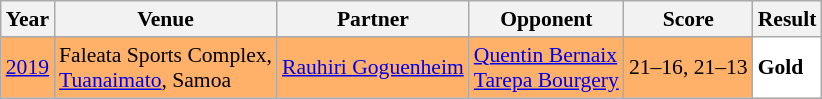<table class="sortable wikitable" style="font-size: 90%;">
<tr>
<th>Year</th>
<th>Venue</th>
<th>Partner</th>
<th>Opponent</th>
<th>Score</th>
<th>Result</th>
</tr>
<tr style="background:#FFB069">
<td align="center"><a href='#'>2019</a></td>
<td align="left">Faleata Sports Complex,<br><a href='#'>Tuanaimato</a>, Samoa</td>
<td align="left"> <a href='#'>Rauhiri Goguenheim</a></td>
<td align="left"> <a href='#'>Quentin Bernaix</a><br> <a href='#'>Tarepa Bourgery</a></td>
<td align="left">21–16, 21–13</td>
<td style="text-align:left; background:white"> <strong>Gold</strong></td>
</tr>
</table>
